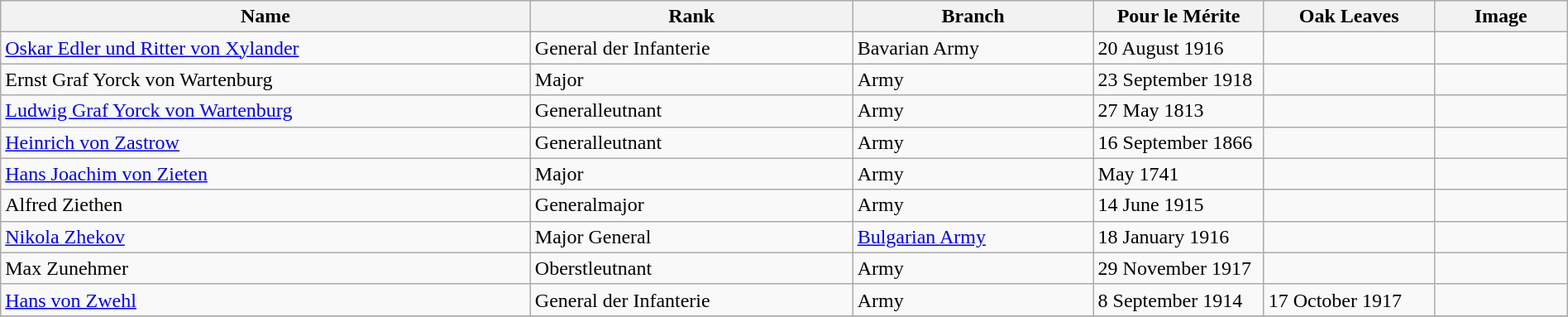<table class="wikitable" style="width:100%;">
<tr>
<th>Name</th>
<th>Rank</th>
<th>Branch</th>
<th width="130">Pour le Mérite</th>
<th width="130">Oak Leaves</th>
<th width="100">Image</th>
</tr>
<tr>
<td><a href='#'>Oskar Edler und Ritter von Xylander</a></td>
<td>General der Infanterie</td>
<td>Bavarian Army</td>
<td>20 August 1916</td>
<td></td>
<td></td>
</tr>
<tr>
<td>Ernst Graf Yorck von Wartenburg</td>
<td>Major</td>
<td>Army</td>
<td>23 September 1918</td>
<td></td>
<td></td>
</tr>
<tr>
<td><a href='#'>Ludwig Graf Yorck von Wartenburg</a></td>
<td>Generalleutnant</td>
<td>Army</td>
<td>27 May 1813</td>
<td></td>
<td></td>
</tr>
<tr>
<td><a href='#'>Heinrich von Zastrow</a></td>
<td>Generalleutnant</td>
<td>Army</td>
<td>16 September 1866</td>
<td></td>
<td></td>
</tr>
<tr>
<td><a href='#'>Hans Joachim von Zieten</a></td>
<td>Major</td>
<td>Army</td>
<td>May 1741</td>
<td></td>
<td></td>
</tr>
<tr>
<td>Alfred Ziethen</td>
<td>Generalmajor</td>
<td>Army</td>
<td>14 June 1915</td>
<td></td>
<td></td>
</tr>
<tr>
<td><a href='#'>Nikola Zhekov</a></td>
<td>Major General</td>
<td><a href='#'>Bulgarian Army</a></td>
<td>18 January 1916</td>
<td></td>
<td></td>
</tr>
<tr>
<td>Max Zunehmer</td>
<td>Oberstleutnant</td>
<td>Army</td>
<td>29 November 1917</td>
<td></td>
<td></td>
</tr>
<tr>
<td><a href='#'>Hans von Zwehl</a></td>
<td>General der Infanterie</td>
<td>Army</td>
<td>8 September 1914</td>
<td>17 October 1917</td>
<td></td>
</tr>
<tr>
</tr>
</table>
